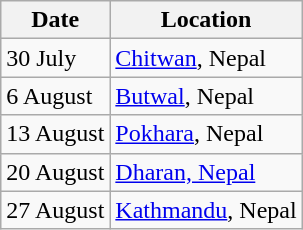<table class="wikitable">
<tr>
<th>Date</th>
<th>Location</th>
</tr>
<tr>
<td>30 July</td>
<td><a href='#'>Chitwan</a>, Nepal</td>
</tr>
<tr>
<td>6 August</td>
<td><a href='#'>Butwal</a>, Nepal</td>
</tr>
<tr>
<td>13 August</td>
<td><a href='#'>Pokhara</a>, Nepal</td>
</tr>
<tr>
<td>20 August</td>
<td><a href='#'>Dharan, Nepal</a></td>
</tr>
<tr>
<td>27 August</td>
<td><a href='#'>Kathmandu</a>, Nepal</td>
</tr>
</table>
